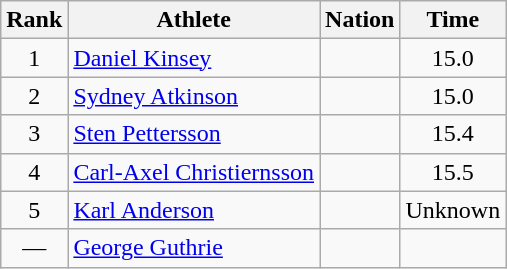<table class="wikitable sortable" style="text-align:center">
<tr>
<th>Rank</th>
<th>Athlete</th>
<th>Nation</th>
<th>Time</th>
</tr>
<tr>
<td>1</td>
<td align=left><a href='#'>Daniel Kinsey</a></td>
<td align=left></td>
<td>15.0</td>
</tr>
<tr>
<td>2</td>
<td align=left><a href='#'>Sydney Atkinson</a></td>
<td align=left></td>
<td>15.0</td>
</tr>
<tr>
<td>3</td>
<td align=left><a href='#'>Sten Pettersson</a></td>
<td align=left></td>
<td>15.4</td>
</tr>
<tr>
<td>4</td>
<td align=left><a href='#'>Carl-Axel Christiernsson</a></td>
<td align=left></td>
<td>15.5</td>
</tr>
<tr>
<td>5</td>
<td align=left><a href='#'>Karl Anderson</a></td>
<td align=left></td>
<td data-sort-value=16.0>Unknown</td>
</tr>
<tr>
<td data-sort-value=6>—</td>
<td align=left><a href='#'>George Guthrie</a></td>
<td align=left></td>
<td></td>
</tr>
</table>
